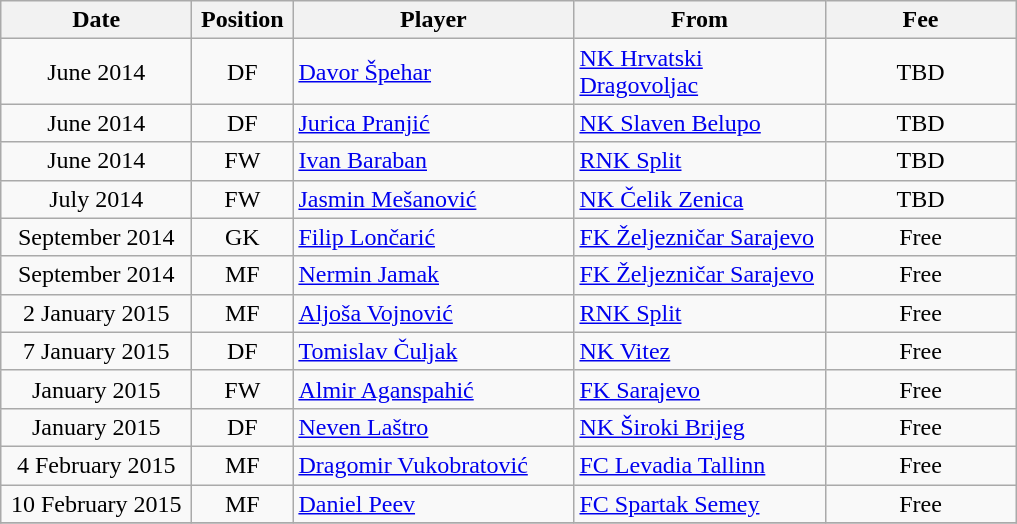<table class="wikitable" style="text-align: center;">
<tr>
<th width=120>Date</th>
<th width=60>Position</th>
<th width=180>Player</th>
<th width=160>From</th>
<th width=120>Fee</th>
</tr>
<tr>
<td>June 2014</td>
<td>DF</td>
<td style="text-align:left;"> <a href='#'>Davor Špehar</a></td>
<td style="text-align:left;"><a href='#'>NK Hrvatski Dragovoljac</a></td>
<td>TBD</td>
</tr>
<tr>
<td>June 2014</td>
<td>DF</td>
<td style="text-align:left;"> <a href='#'>Jurica Pranjić</a></td>
<td style="text-align:left;"><a href='#'>NK Slaven Belupo</a></td>
<td>TBD</td>
</tr>
<tr>
<td>June 2014</td>
<td>FW</td>
<td style="text-align:left;"> <a href='#'>Ivan Baraban</a></td>
<td style="text-align:left;"><a href='#'>RNK Split</a></td>
<td>TBD</td>
</tr>
<tr>
<td>July 2014</td>
<td>FW</td>
<td style="text-align:left;"> <a href='#'>Jasmin Mešanović</a></td>
<td style="text-align:left;"><a href='#'>NK Čelik Zenica</a></td>
<td>TBD</td>
</tr>
<tr>
<td>September 2014</td>
<td>GK</td>
<td style="text-align:left;"> <a href='#'>Filip Lončarić</a></td>
<td style="text-align:left;"><a href='#'>FK Željezničar Sarajevo</a></td>
<td>Free</td>
</tr>
<tr>
<td>September 2014</td>
<td>MF</td>
<td style="text-align:left;"> <a href='#'>Nermin Jamak</a></td>
<td style="text-align:left;"><a href='#'>FK Željezničar Sarajevo</a></td>
<td>Free</td>
</tr>
<tr>
<td>2 January 2015</td>
<td>MF</td>
<td style="text-align:left;"> <a href='#'>Aljoša Vojnović</a></td>
<td style="text-align:left;"><a href='#'>RNK Split</a></td>
<td>Free</td>
</tr>
<tr>
<td>7 January 2015</td>
<td>DF</td>
<td style="text-align:left;"> <a href='#'>Tomislav Čuljak</a></td>
<td style="text-align:left;"><a href='#'>NK Vitez</a></td>
<td>Free</td>
</tr>
<tr>
<td>January 2015</td>
<td>FW</td>
<td style="text-align:left;"> <a href='#'>Almir Aganspahić</a></td>
<td style="text-align:left;"><a href='#'>FK Sarajevo</a></td>
<td>Free</td>
</tr>
<tr>
<td>January 2015</td>
<td>DF</td>
<td style="text-align:left;"> <a href='#'>Neven Laštro</a></td>
<td style="text-align:left;"><a href='#'>NK Široki Brijeg</a></td>
<td>Free</td>
</tr>
<tr>
<td>4 February 2015</td>
<td>MF</td>
<td style="text-align:left;"> <a href='#'>Dragomir Vukobratović</a></td>
<td style="text-align:left;"><a href='#'>FC Levadia Tallinn</a></td>
<td>Free</td>
</tr>
<tr>
<td>10 February 2015</td>
<td>MF</td>
<td style="text-align:left;"> <a href='#'>Daniel Peev</a></td>
<td style="text-align:left;"><a href='#'>FC Spartak Semey</a></td>
<td>Free</td>
</tr>
<tr>
</tr>
</table>
